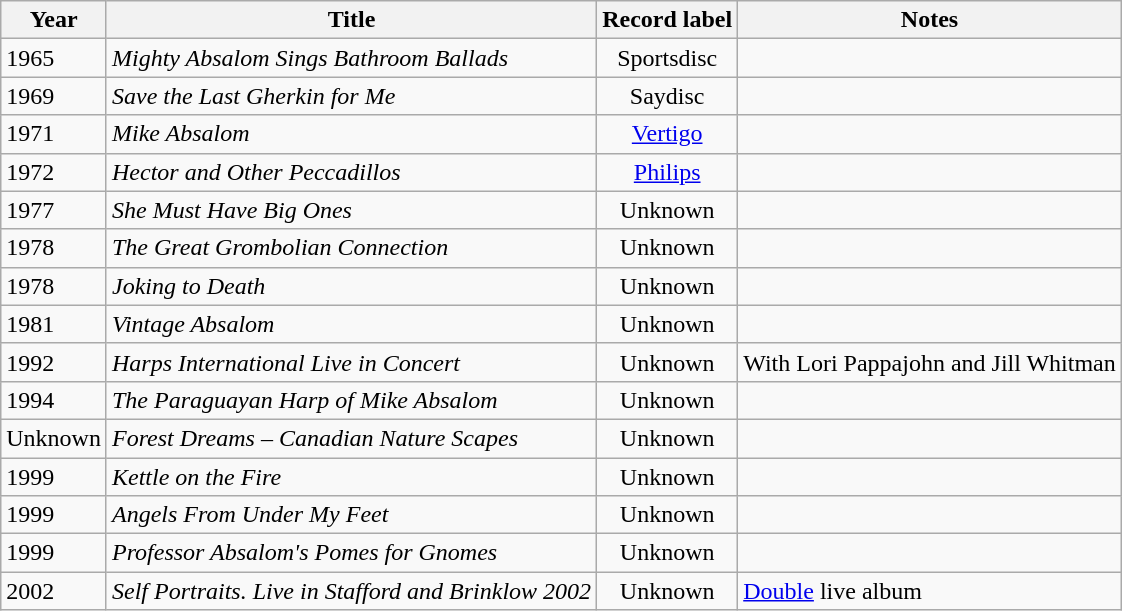<table class="wikitable sortable">
<tr>
<th>Year</th>
<th>Title</th>
<th>Record label</th>
<th>Notes</th>
</tr>
<tr>
<td>1965</td>
<td><em>Mighty Absalom Sings Bathroom Ballads</em></td>
<td style="text-align:center;">Sportsdisc</td>
<td></td>
</tr>
<tr>
<td>1969</td>
<td><em>Save the Last Gherkin for Me</em></td>
<td style="text-align:center;">Saydisc</td>
<td></td>
</tr>
<tr>
<td>1971</td>
<td><em>Mike Absalom</em></td>
<td style="text-align:center;"><a href='#'>Vertigo</a></td>
<td></td>
</tr>
<tr>
<td>1972</td>
<td><em>Hector and Other Peccadillos</em></td>
<td style="text-align:center;"><a href='#'>Philips</a></td>
<td></td>
</tr>
<tr>
<td>1977</td>
<td><em>She Must Have Big Ones</em></td>
<td style="text-align:center;">Unknown</td>
<td></td>
</tr>
<tr>
<td>1978</td>
<td><em>The Great Grombolian Connection</em></td>
<td style="text-align:center;">Unknown</td>
<td></td>
</tr>
<tr>
<td>1978</td>
<td><em>Joking to Death</em></td>
<td style="text-align:center;">Unknown</td>
<td></td>
</tr>
<tr>
<td>1981</td>
<td><em>Vintage Absalom</em></td>
<td style="text-align:center;">Unknown</td>
<td></td>
</tr>
<tr>
<td>1992</td>
<td><em>Harps International Live in Concert</em></td>
<td style="text-align:center;">Unknown</td>
<td>With Lori Pappajohn and Jill Whitman</td>
</tr>
<tr>
<td>1994</td>
<td><em>The Paraguayan Harp of Mike Absalom</em></td>
<td style="text-align:center;">Unknown</td>
<td></td>
</tr>
<tr>
<td>Unknown</td>
<td><em>Forest Dreams – Canadian Nature Scapes</em></td>
<td style="text-align:center;">Unknown</td>
<td></td>
</tr>
<tr>
<td>1999</td>
<td><em>Kettle on the Fire</em></td>
<td style="text-align:center;">Unknown</td>
<td></td>
</tr>
<tr>
<td>1999</td>
<td><em>Angels From Under My Feet</em></td>
<td style="text-align:center;">Unknown</td>
<td></td>
</tr>
<tr>
<td>1999</td>
<td><em>Professor Absalom's Pomes for Gnomes </em></td>
<td style="text-align:center;">Unknown</td>
<td></td>
</tr>
<tr>
<td>2002</td>
<td><em>Self Portraits. Live in Stafford and Brinklow 2002</em></td>
<td style="text-align:center;">Unknown</td>
<td><a href='#'>Double</a> live album</td>
</tr>
</table>
